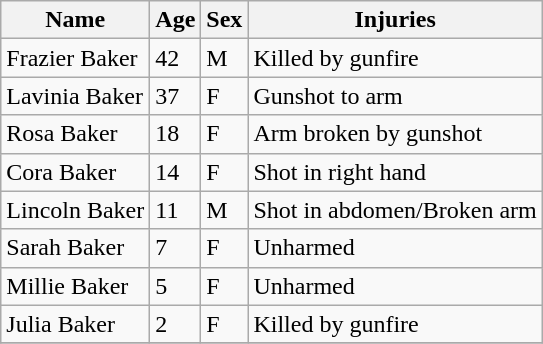<table border="1" style="float: right;" class="wikitable">
<tr>
<th>Name</th>
<th>Age</th>
<th>Sex</th>
<th>Injuries</th>
</tr>
<tr --->
<td>Frazier Baker</td>
<td>42</td>
<td>M</td>
<td>Killed by gunfire</td>
</tr>
<tr --->
<td>Lavinia Baker</td>
<td>37</td>
<td>F</td>
<td>Gunshot to arm</td>
</tr>
<tr --->
<td>Rosa Baker</td>
<td>18</td>
<td>F</td>
<td>Arm broken by gunshot</td>
</tr>
<tr --->
<td>Cora Baker</td>
<td>14</td>
<td>F</td>
<td>Shot in right hand</td>
</tr>
<tr --->
<td>Lincoln Baker</td>
<td>11</td>
<td>M</td>
<td>Shot in abdomen/Broken arm</td>
</tr>
<tr --->
<td>Sarah Baker</td>
<td>7</td>
<td>F</td>
<td>Unharmed</td>
</tr>
<tr --->
<td>Millie Baker</td>
<td>5</td>
<td>F</td>
<td>Unharmed</td>
</tr>
<tr --->
<td>Julia Baker</td>
<td>2</td>
<td>F</td>
<td>Killed by gunfire</td>
</tr>
<tr --->
</tr>
</table>
